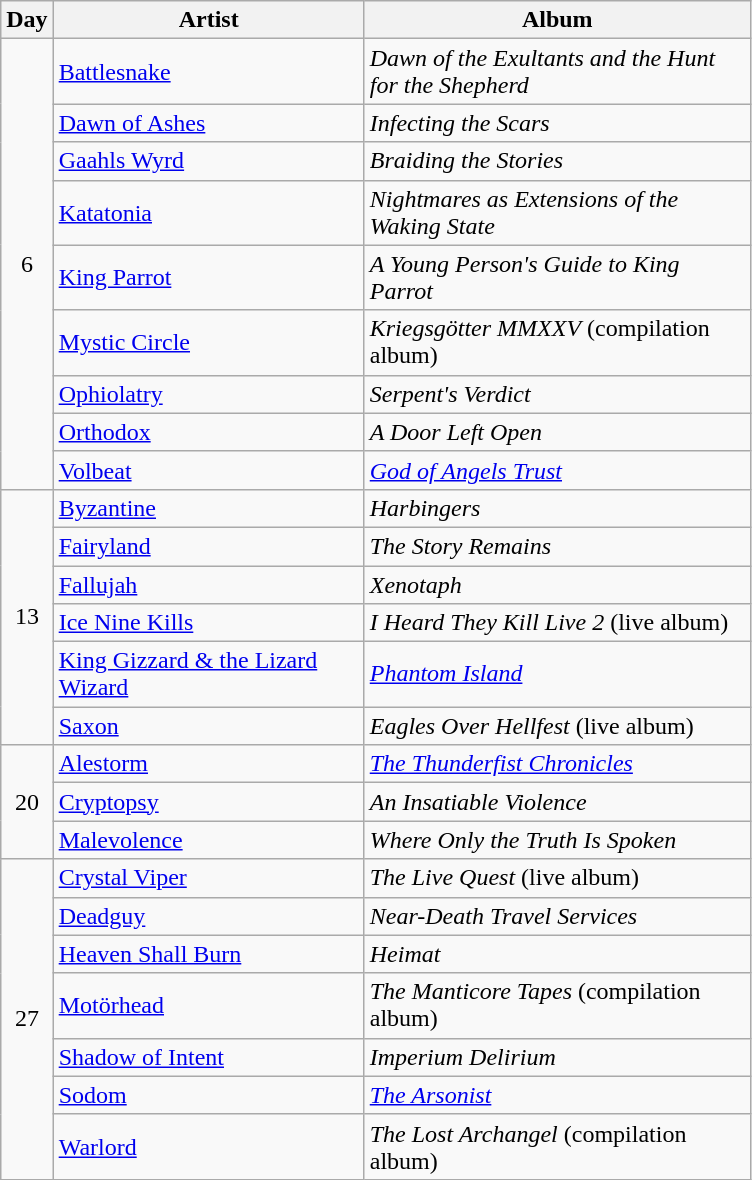<table class="wikitable" id="table_June">
<tr>
<th style="width:20px;">Day</th>
<th style="width:200px;">Artist</th>
<th style="width:250px;">Album</th>
</tr>
<tr>
<td style="text-align:center;" rowspan="9">6</td>
<td><a href='#'>Battlesnake</a></td>
<td><em>Dawn of the Exultants and the Hunt for the Shepherd</em></td>
</tr>
<tr>
<td><a href='#'>Dawn of Ashes</a></td>
<td><em>Infecting the Scars</em></td>
</tr>
<tr>
<td><a href='#'>Gaahls Wyrd</a></td>
<td><em>Braiding the Stories</em></td>
</tr>
<tr>
<td><a href='#'>Katatonia</a></td>
<td><em>Nightmares as Extensions of the Waking State</em></td>
</tr>
<tr>
<td><a href='#'>King Parrot</a></td>
<td><em>A Young Person's Guide to King Parrot</em></td>
</tr>
<tr>
<td><a href='#'>Mystic Circle</a></td>
<td><em>Kriegsgötter MMXXV</em> (compilation album)</td>
</tr>
<tr>
<td><a href='#'>Ophiolatry</a></td>
<td><em>Serpent's Verdict</em></td>
</tr>
<tr>
<td><a href='#'>Orthodox</a></td>
<td><em>A Door Left Open</em></td>
</tr>
<tr>
<td><a href='#'>Volbeat</a></td>
<td><em><a href='#'>God of Angels Trust</a></em></td>
</tr>
<tr>
<td style="text-align:center;" rowspan="6">13</td>
<td><a href='#'>Byzantine</a></td>
<td><em>Harbingers</em></td>
</tr>
<tr>
<td><a href='#'>Fairyland</a></td>
<td><em>The Story Remains</em></td>
</tr>
<tr>
<td><a href='#'>Fallujah</a></td>
<td><em>Xenotaph</em></td>
</tr>
<tr>
<td><a href='#'>Ice Nine Kills</a></td>
<td><em>I Heard They Kill Live 2</em> (live album)</td>
</tr>
<tr>
<td><a href='#'>King Gizzard & the Lizard Wizard</a></td>
<td><em><a href='#'>Phantom Island</a></em></td>
</tr>
<tr>
<td><a href='#'>Saxon</a></td>
<td><em>Eagles Over Hellfest</em> (live album)</td>
</tr>
<tr>
<td style="text-align:center;" rowspan="3">20</td>
<td><a href='#'>Alestorm</a></td>
<td><em><a href='#'>The Thunderfist Chronicles</a></em></td>
</tr>
<tr>
<td><a href='#'>Cryptopsy</a></td>
<td><em>An Insatiable Violence</em></td>
</tr>
<tr>
<td><a href='#'>Malevolence</a></td>
<td><em>Where Only the Truth Is Spoken</em></td>
</tr>
<tr>
<td style="text-align:center;" rowspan="7">27</td>
<td><a href='#'>Crystal Viper</a></td>
<td><em>The Live Quest</em> (live album)</td>
</tr>
<tr>
<td><a href='#'>Deadguy</a></td>
<td><em>Near-Death Travel Services</em></td>
</tr>
<tr>
<td><a href='#'>Heaven Shall Burn</a></td>
<td><em>Heimat</em></td>
</tr>
<tr>
<td><a href='#'>Motörhead</a></td>
<td><em>The Manticore Tapes</em> (compilation album)</td>
</tr>
<tr>
<td><a href='#'>Shadow of Intent</a></td>
<td><em>Imperium Delirium</em></td>
</tr>
<tr>
<td><a href='#'>Sodom</a></td>
<td><em><a href='#'>The Arsonist</a></em></td>
</tr>
<tr>
<td><a href='#'>Warlord</a></td>
<td><em>The Lost Archangel</em> (compilation album)</td>
</tr>
</table>
